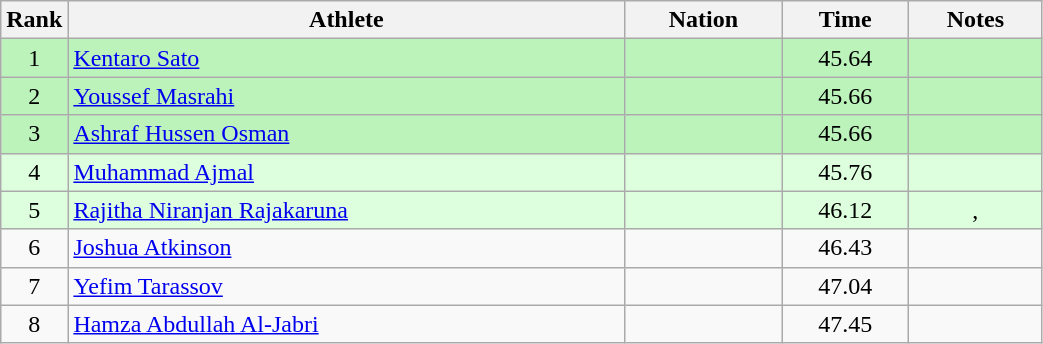<table class="wikitable sortable" style="text-align:center;width: 55%;">
<tr>
<th scope="col" style="width: 10px;">Rank</th>
<th scope="col">Athlete</th>
<th scope="col">Nation</th>
<th scope="col">Time</th>
<th scope="col">Notes</th>
</tr>
<tr bgcolor=bbf3bb>
<td>1</td>
<td align=left><a href='#'>Kentaro Sato</a></td>
<td align=left></td>
<td>45.64</td>
<td></td>
</tr>
<tr bgcolor=bbf3bb>
<td>2</td>
<td align=left><a href='#'>Youssef Masrahi</a></td>
<td align=left></td>
<td>45.66</td>
<td></td>
</tr>
<tr bgcolor=bbf3bb>
<td>3</td>
<td align=left><a href='#'>Ashraf Hussen Osman</a></td>
<td align=left></td>
<td>45.66</td>
<td></td>
</tr>
<tr bgcolor=ddffdd>
<td>4</td>
<td align=left><a href='#'>Muhammad Ajmal</a></td>
<td align=left></td>
<td>45.76</td>
<td></td>
</tr>
<tr bgcolor=ddffdd>
<td>5</td>
<td align=left><a href='#'>Rajitha Niranjan Rajakaruna</a></td>
<td align=left></td>
<td>46.12</td>
<td>, </td>
</tr>
<tr>
<td>6</td>
<td align=left><a href='#'>Joshua Atkinson</a></td>
<td align=left></td>
<td>46.43</td>
<td></td>
</tr>
<tr>
<td>7</td>
<td align=left><a href='#'>Yefim Tarassov</a></td>
<td align=left></td>
<td>47.04</td>
<td></td>
</tr>
<tr>
<td>8</td>
<td align=left><a href='#'>Hamza Abdullah Al-Jabri</a></td>
<td align=left></td>
<td>47.45</td>
<td></td>
</tr>
</table>
